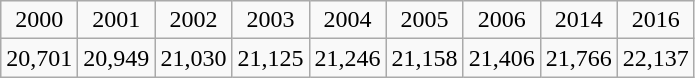<table class="wikitable" style="text-align:center">
<tr>
<td>2000</td>
<td>2001</td>
<td>2002</td>
<td>2003</td>
<td>2004</td>
<td>2005</td>
<td>2006</td>
<td>2014</td>
<td>2016</td>
</tr>
<tr>
<td>20,701</td>
<td>20,949</td>
<td>21,030</td>
<td>21,125</td>
<td>21,246</td>
<td>21,158</td>
<td>21,406</td>
<td>21,766</td>
<td>22,137</td>
</tr>
</table>
